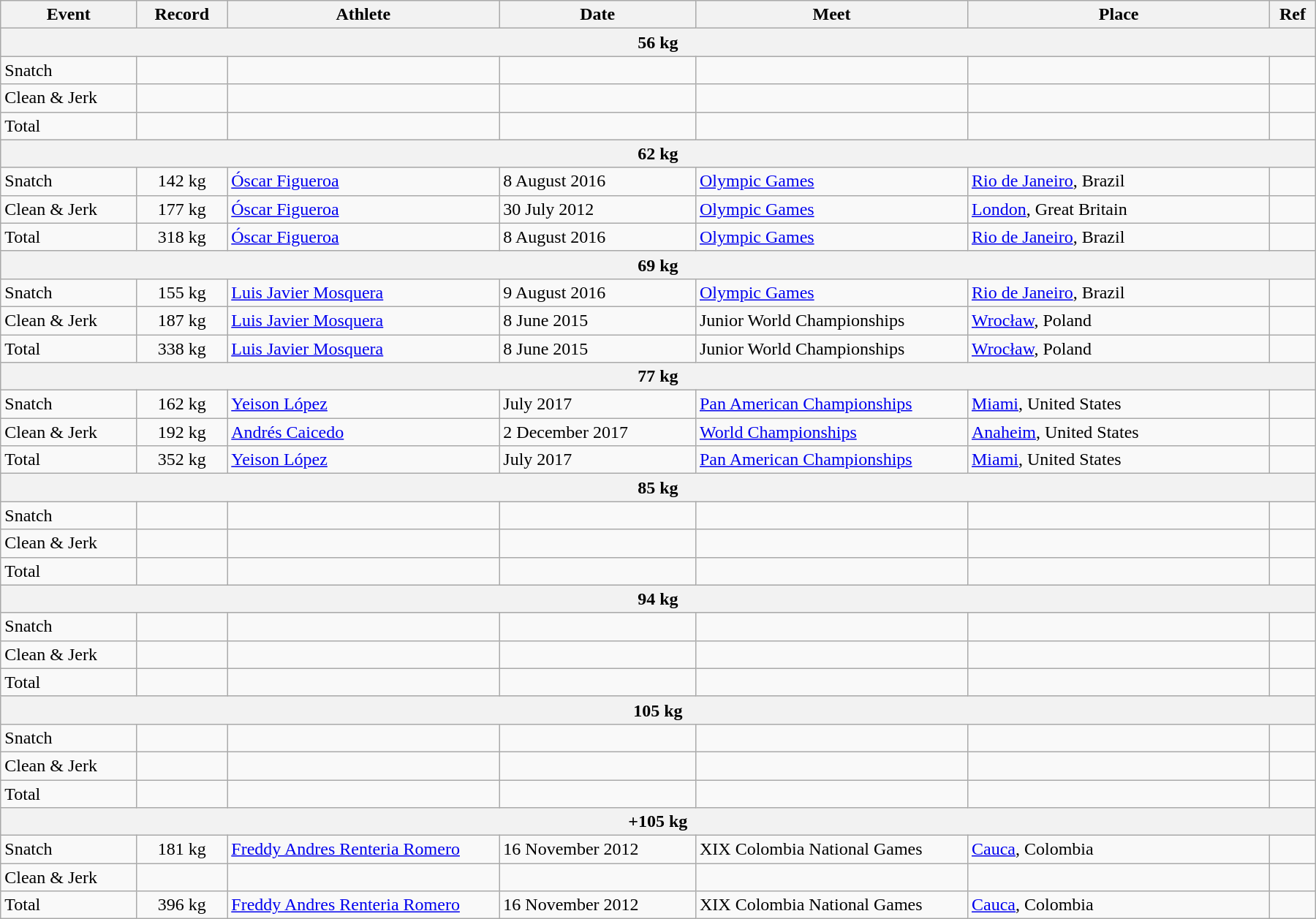<table class="wikitable">
<tr>
<th width=9%>Event</th>
<th width=6%>Record</th>
<th width=18%>Athlete</th>
<th width=13%>Date</th>
<th width=18%>Meet</th>
<th width=20%>Place</th>
<th width=3%>Ref</th>
</tr>
<tr bgcolor="#DDDDDD">
<th colspan="8">56 kg</th>
</tr>
<tr>
<td>Snatch</td>
<td></td>
<td></td>
<td></td>
<td></td>
<td></td>
<td></td>
</tr>
<tr>
<td>Clean & Jerk</td>
<td align="center"></td>
<td></td>
<td></td>
<td></td>
<td></td>
<td></td>
</tr>
<tr>
<td>Total</td>
<td align="center"></td>
<td></td>
<td></td>
<td></td>
<td></td>
<td></td>
</tr>
<tr bgcolor="#DDDDDD">
<th colspan="8">62 kg</th>
</tr>
<tr>
<td>Snatch</td>
<td align="center">142 kg</td>
<td><a href='#'>Óscar Figueroa</a></td>
<td>8 August 2016</td>
<td><a href='#'>Olympic Games</a></td>
<td><a href='#'>Rio de Janeiro</a>, Brazil</td>
<td></td>
</tr>
<tr>
<td>Clean & Jerk</td>
<td align="center">177 kg</td>
<td><a href='#'>Óscar Figueroa</a></td>
<td>30 July 2012</td>
<td><a href='#'>Olympic Games</a></td>
<td><a href='#'>London</a>, Great Britain</td>
<td></td>
</tr>
<tr>
<td>Total</td>
<td align="center">318 kg</td>
<td><a href='#'>Óscar Figueroa</a></td>
<td>8 August 2016</td>
<td><a href='#'>Olympic Games</a></td>
<td><a href='#'>Rio de Janeiro</a>, Brazil</td>
<td></td>
</tr>
<tr bgcolor="#DDDDDD">
<th colspan="8">69 kg</th>
</tr>
<tr>
<td>Snatch</td>
<td align="center">155 kg</td>
<td><a href='#'>Luis Javier Mosquera</a></td>
<td>9 August 2016</td>
<td><a href='#'>Olympic Games</a></td>
<td><a href='#'>Rio de Janeiro</a>, Brazil</td>
<td></td>
</tr>
<tr>
<td>Clean & Jerk</td>
<td align="center">187 kg</td>
<td><a href='#'>Luis Javier Mosquera</a></td>
<td>8 June 2015</td>
<td>Junior World Championships</td>
<td><a href='#'>Wrocław</a>, Poland</td>
<td></td>
</tr>
<tr>
<td>Total</td>
<td align="center">338 kg</td>
<td><a href='#'>Luis Javier Mosquera</a></td>
<td>8 June 2015</td>
<td>Junior World Championships</td>
<td><a href='#'>Wrocław</a>, Poland</td>
<td></td>
</tr>
<tr bgcolor="#DDDDDD">
<th colspan="8">77 kg</th>
</tr>
<tr>
<td>Snatch</td>
<td align="center">162 kg</td>
<td><a href='#'>Yeison López</a></td>
<td>July 2017</td>
<td><a href='#'>Pan American Championships</a></td>
<td><a href='#'>Miami</a>, United States</td>
<td></td>
</tr>
<tr>
<td>Clean & Jerk</td>
<td align="center">192 kg</td>
<td><a href='#'>Andrés Caicedo</a></td>
<td>2 December 2017</td>
<td><a href='#'>World Championships</a></td>
<td><a href='#'>Anaheim</a>, United States</td>
<td></td>
</tr>
<tr>
<td>Total</td>
<td align="center">352 kg</td>
<td><a href='#'>Yeison López</a></td>
<td>July 2017</td>
<td><a href='#'>Pan American Championships</a></td>
<td><a href='#'>Miami</a>, United States</td>
<td></td>
</tr>
<tr bgcolor="#DDDDDD">
<th colspan="8">85 kg</th>
</tr>
<tr>
<td>Snatch</td>
<td align="center"></td>
<td></td>
<td></td>
<td></td>
<td></td>
<td></td>
</tr>
<tr>
<td>Clean & Jerk</td>
<td align="center"></td>
<td></td>
<td></td>
<td></td>
<td></td>
<td></td>
</tr>
<tr>
<td>Total</td>
<td align="center"></td>
<td></td>
<td></td>
<td></td>
<td></td>
<td></td>
</tr>
<tr bgcolor="#DDDDDD">
<th colspan="8">94 kg</th>
</tr>
<tr>
<td>Snatch</td>
<td align="center"></td>
<td></td>
<td></td>
<td></td>
<td></td>
<td></td>
</tr>
<tr>
<td>Clean & Jerk</td>
<td align="center"></td>
<td></td>
<td></td>
<td></td>
<td></td>
<td></td>
</tr>
<tr>
<td>Total</td>
<td align="center"></td>
<td></td>
<td></td>
<td></td>
<td></td>
<td></td>
</tr>
<tr bgcolor="#DDDDDD">
<th colspan="8">105 kg</th>
</tr>
<tr>
<td>Snatch</td>
<td></td>
<td></td>
<td></td>
<td></td>
<td></td>
<td></td>
</tr>
<tr>
<td>Clean & Jerk</td>
<td align="center"></td>
<td></td>
<td></td>
<td></td>
<td></td>
<td></td>
</tr>
<tr>
<td>Total</td>
<td></td>
<td></td>
<td></td>
<td></td>
<td></td>
<td></td>
</tr>
<tr bgcolor="#DDDDDD">
<th colspan="8">+105 kg</th>
</tr>
<tr>
<td>Snatch</td>
<td align="center">181 kg</td>
<td><a href='#'>Freddy Andres Renteria Romero</a></td>
<td>16 November 2012</td>
<td>XIX Colombia National Games</td>
<td><a href='#'>Cauca</a>, Colombia</td>
<td></td>
</tr>
<tr>
<td>Clean & Jerk</td>
<td></td>
<td></td>
<td></td>
<td></td>
<td></td>
<td></td>
</tr>
<tr>
<td>Total</td>
<td align="center">396 kg</td>
<td><a href='#'>Freddy Andres Renteria Romero</a></td>
<td>16 November 2012</td>
<td>XIX Colombia National Games</td>
<td><a href='#'>Cauca</a>, Colombia</td>
<td></td>
</tr>
</table>
